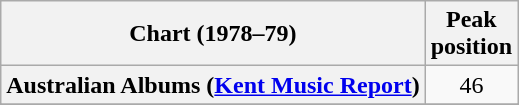<table class="wikitable sortable plainrowheaders" style="text-align:center">
<tr>
<th scope="col">Chart (1978–79)</th>
<th scope="col">Peak<br>position</th>
</tr>
<tr>
<th scope="row">Australian Albums (<a href='#'>Kent Music Report</a>)</th>
<td style="text-align:center;">46</td>
</tr>
<tr>
</tr>
<tr>
</tr>
<tr>
</tr>
<tr>
</tr>
</table>
